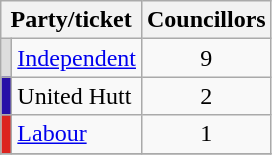<table class="wikitable">
<tr>
<th colspan=2>Party/ticket</th>
<th>Councillors</th>
</tr>
<tr>
<td style="background:#DDDDDD"></td>
<td><a href='#'>Independent</a></td>
<td style="text-align: center;">9</td>
</tr>
<tr>
<td style="background:#270fa7"></td>
<td>United Hutt</td>
<td style="text-align: center;">2</td>
</tr>
<tr>
<td style="background:#DC241f"></td>
<td><a href='#'>Labour</a></td>
<td style="text-align: center;">1</td>
</tr>
<tr>
</tr>
</table>
